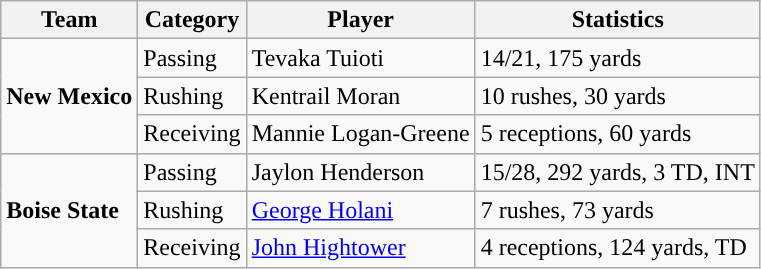<table class="wikitable" style="float: left;">
<tr>
<th>Team</th>
<th>Category</th>
<th>Player</th>
<th>Statistics</th>
</tr>
<tr>
<td rowspan=3><strong>New Mexico</strong></td>
<td>Passing</td>
<td>Tevaka Tuioti</td>
<td>14/21, 175 yards</td>
</tr>
<tr>
<td>Rushing</td>
<td>Kentrail Moran</td>
<td>10 rushes, 30 yards</td>
</tr>
<tr>
<td>Receiving</td>
<td>Mannie Logan-Greene</td>
<td>5 receptions, 60 yards</td>
</tr>
<tr>
<td rowspan=3><strong>Boise State</strong></td>
<td>Passing</td>
<td>Jaylon Henderson</td>
<td>15/28, 292 yards, 3 TD, INT</td>
</tr>
<tr>
<td>Rushing</td>
<td><a href='#'>George Holani</a></td>
<td>7 rushes, 73 yards</td>
</tr>
<tr>
<td>Receiving</td>
<td><a href='#'>John Hightower</a></td>
<td>4 receptions, 124 yards, TD</td>
</tr>
</table>
